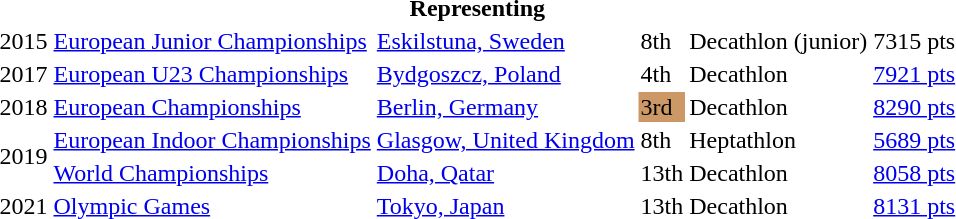<table>
<tr>
<th colspan="6">Representing </th>
</tr>
<tr>
<td>2015</td>
<td><a href='#'>European Junior Championships</a></td>
<td><a href='#'>Eskilstuna, Sweden</a></td>
<td>8th</td>
<td>Decathlon (junior)</td>
<td>7315 pts</td>
</tr>
<tr>
<td>2017</td>
<td><a href='#'>European U23 Championships</a></td>
<td><a href='#'>Bydgoszcz, Poland</a></td>
<td>4th</td>
<td>Decathlon</td>
<td><a href='#'>7921 pts</a></td>
</tr>
<tr>
<td>2018</td>
<td><a href='#'>European Championships</a></td>
<td><a href='#'>Berlin, Germany</a></td>
<td bgcolor=cc9966>3rd</td>
<td>Decathlon</td>
<td><a href='#'>8290 pts</a></td>
</tr>
<tr>
<td rowspan=2>2019</td>
<td><a href='#'>European Indoor Championships</a></td>
<td><a href='#'>Glasgow, United Kingdom</a></td>
<td>8th</td>
<td>Heptathlon</td>
<td><a href='#'>5689 pts</a></td>
</tr>
<tr>
<td><a href='#'>World Championships</a></td>
<td><a href='#'>Doha, Qatar</a></td>
<td>13th</td>
<td>Decathlon</td>
<td><a href='#'>8058 pts</a></td>
</tr>
<tr>
<td>2021</td>
<td><a href='#'>Olympic Games</a></td>
<td><a href='#'>Tokyo, Japan</a></td>
<td>13th</td>
<td>Decathlon</td>
<td><a href='#'>8131 pts</a></td>
</tr>
</table>
